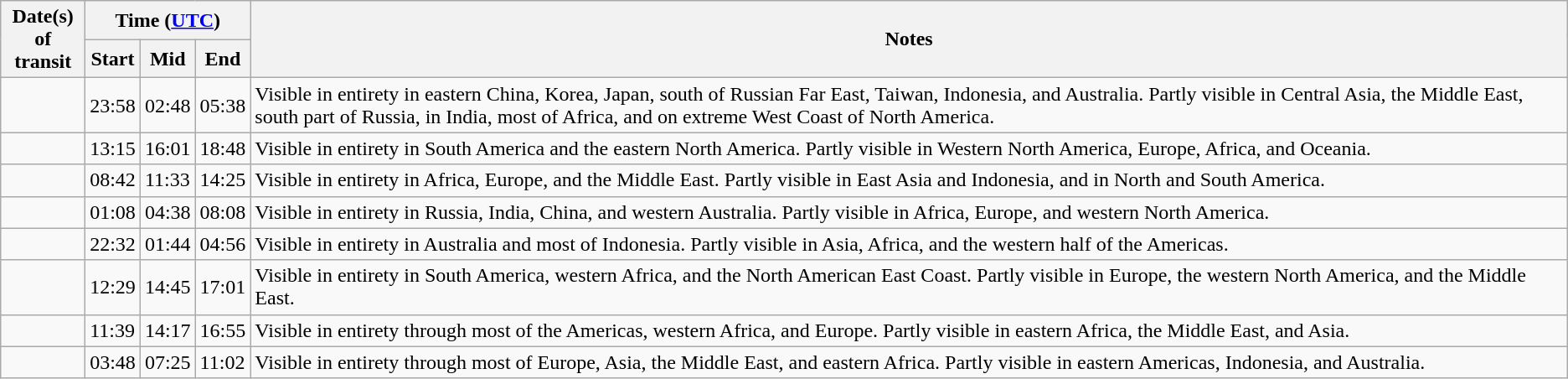<table class="wikitable">
<tr>
<th rowspan=2>Date(s) of<br>transit</th>
<th colspan=3>Time (<a href='#'>UTC</a>)</th>
<th rowspan=2>Notes</th>
</tr>
<tr>
<th>Start</th>
<th>Mid</th>
<th>End</th>
</tr>
<tr>
<td></td>
<td>23:58</td>
<td>02:48</td>
<td>05:38</td>
<td>Visible in entirety in eastern China, Korea, Japan, south of Russian Far East, Taiwan, Indonesia, and Australia. Partly visible in Central Asia, the Middle East, south part of Russia, in India, most of Africa, and on extreme West Coast of North America.</td>
</tr>
<tr>
<td></td>
<td>13:15</td>
<td>16:01</td>
<td>18:48</td>
<td>Visible in entirety in South America and the eastern North America. Partly visible in Western North America, Europe, Africa, and Oceania.</td>
</tr>
<tr>
<td></td>
<td>08:42</td>
<td>11:33</td>
<td>14:25</td>
<td>Visible in entirety in Africa, Europe, and the Middle East. Partly visible in East Asia and Indonesia, and in North and South America.</td>
</tr>
<tr>
<td></td>
<td>01:08</td>
<td>04:38</td>
<td>08:08</td>
<td>Visible in entirety in Russia, India, China, and western Australia. Partly visible in Africa, Europe, and western North America.</td>
</tr>
<tr>
<td></td>
<td>22:32</td>
<td>01:44</td>
<td>04:56</td>
<td>Visible in entirety in Australia and most of Indonesia. Partly visible in Asia, Africa, and the western half of the Americas.</td>
</tr>
<tr>
<td></td>
<td>12:29</td>
<td>14:45</td>
<td>17:01</td>
<td>Visible in entirety in South America, western Africa, and the North American East Coast. Partly visible in Europe, the western North America, and the Middle East.</td>
</tr>
<tr>
<td></td>
<td>11:39</td>
<td>14:17</td>
<td>16:55</td>
<td>Visible in entirety through most of the Americas, western Africa, and Europe. Partly visible in eastern Africa, the Middle East, and Asia.</td>
</tr>
<tr>
<td></td>
<td>03:48</td>
<td>07:25</td>
<td>11:02</td>
<td>Visible in entirety through most of Europe, Asia, the Middle East, and eastern Africa. Partly visible in eastern Americas, Indonesia, and Australia.</td>
</tr>
</table>
